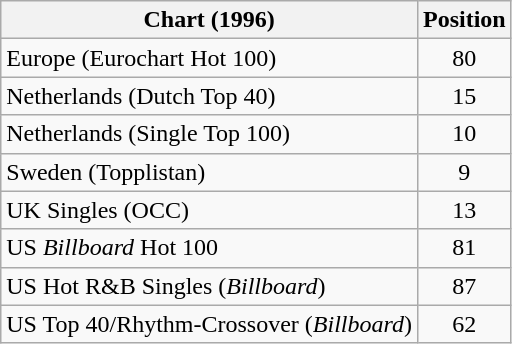<table class="wikitable sortable">
<tr>
<th>Chart (1996)</th>
<th>Position</th>
</tr>
<tr>
<td>Europe (Eurochart Hot 100)</td>
<td align="center">80</td>
</tr>
<tr>
<td>Netherlands (Dutch Top 40)</td>
<td align="center">15</td>
</tr>
<tr>
<td>Netherlands (Single Top 100)</td>
<td align="center">10</td>
</tr>
<tr>
<td>Sweden (Topplistan)</td>
<td align="center">9</td>
</tr>
<tr>
<td>UK Singles (OCC)</td>
<td align="center">13</td>
</tr>
<tr>
<td>US <em>Billboard</em> Hot 100</td>
<td align="center">81</td>
</tr>
<tr>
<td>US Hot R&B Singles (<em>Billboard</em>)</td>
<td align="center">87</td>
</tr>
<tr>
<td>US Top 40/Rhythm-Crossover (<em>Billboard</em>)</td>
<td align="center">62</td>
</tr>
</table>
